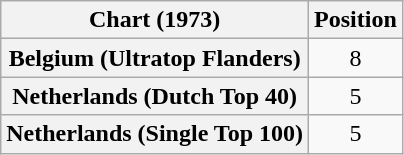<table class="wikitable sortable plainrowheaders" style="text-align:center">
<tr>
<th scope="col">Chart (1973)</th>
<th scope="col">Position</th>
</tr>
<tr>
<th scope="row">Belgium (Ultratop Flanders)</th>
<td>8</td>
</tr>
<tr>
<th scope="row">Netherlands (Dutch Top 40)</th>
<td>5</td>
</tr>
<tr>
<th scope="row">Netherlands (Single Top 100)</th>
<td>5</td>
</tr>
</table>
